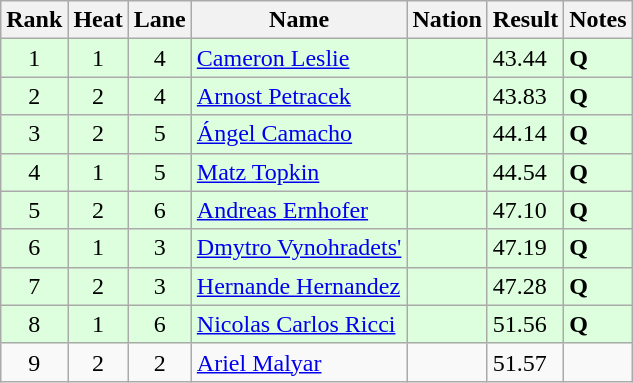<table class="wikitable sortable" style="text-align:left">
<tr>
<th>Rank</th>
<th>Heat</th>
<th>Lane</th>
<th>Name</th>
<th>Nation</th>
<th>Result</th>
<th>Notes</th>
</tr>
<tr bgcolor=ddffdd>
<td align=center>1</td>
<td align=center>1</td>
<td align=center>4</td>
<td><a href='#'>Cameron Leslie</a></td>
<td></td>
<td>43.44</td>
<td><strong>Q</strong></td>
</tr>
<tr bgcolor=ddffdd>
<td align=center>2</td>
<td align=center>2</td>
<td align=center>4</td>
<td><a href='#'>Arnost Petracek</a></td>
<td></td>
<td>43.83</td>
<td><strong>Q</strong></td>
</tr>
<tr bgcolor=ddffdd>
<td align=center>3</td>
<td align=center>2</td>
<td align=center>5</td>
<td><a href='#'>Ángel Camacho</a></td>
<td></td>
<td>44.14</td>
<td><strong>Q</strong></td>
</tr>
<tr bgcolor=ddffdd>
<td align=center>4</td>
<td align=center>1</td>
<td align=center>5</td>
<td><a href='#'>Matz Topkin</a></td>
<td></td>
<td>44.54</td>
<td><strong>Q</strong></td>
</tr>
<tr bgcolor=ddffdd>
<td align=center>5</td>
<td align=center>2</td>
<td align=center>6</td>
<td><a href='#'>Andreas Ernhofer</a></td>
<td></td>
<td>47.10</td>
<td><strong>Q</strong></td>
</tr>
<tr bgcolor=ddffdd>
<td align=center>6</td>
<td align=center>1</td>
<td align=center>3</td>
<td><a href='#'>Dmytro Vynohradets'</a></td>
<td></td>
<td>47.19</td>
<td><strong>Q</strong></td>
</tr>
<tr bgcolor=ddffdd>
<td align=center>7</td>
<td align=center>2</td>
<td align=center>3</td>
<td><a href='#'>Hernande Hernandez</a></td>
<td></td>
<td>47.28</td>
<td><strong>Q</strong></td>
</tr>
<tr bgcolor=ddffdd>
<td align=center>8</td>
<td align=center>1</td>
<td align=center>6</td>
<td><a href='#'>Nicolas Carlos Ricci</a></td>
<td></td>
<td>51.56</td>
<td><strong>Q</strong></td>
</tr>
<tr>
<td align=center>9</td>
<td align=center>2</td>
<td align=center>2</td>
<td><a href='#'>Ariel Malyar</a></td>
<td></td>
<td>51.57</td>
<td></td>
</tr>
</table>
